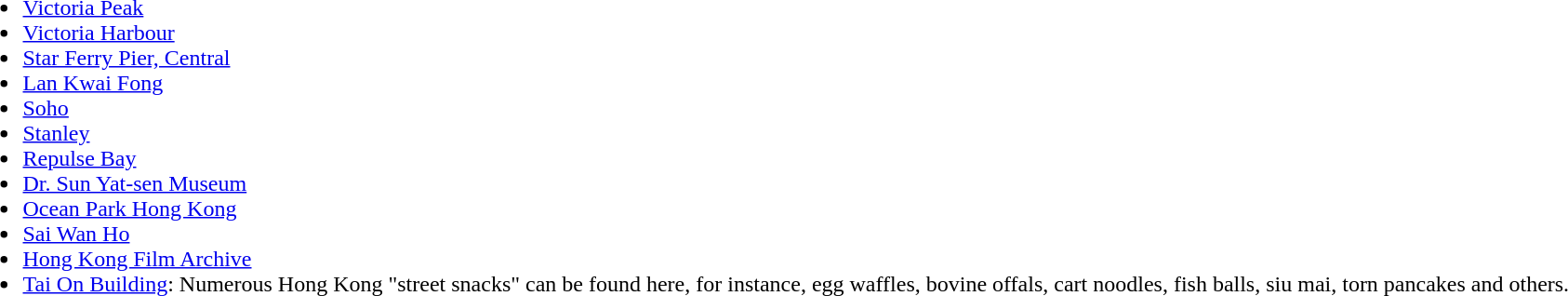<table>
<tr>
<td valign=top><br><ul><li><a href='#'>Victoria Peak</a></li><li><a href='#'>Victoria Harbour</a></li><li><a href='#'>Star Ferry Pier, Central</a></li><li><a href='#'>Lan Kwai Fong</a></li><li><a href='#'>Soho</a></li><li><a href='#'>Stanley</a></li><li><a href='#'>Repulse Bay</a></li><li><a href='#'>Dr. Sun Yat-sen Museum</a></li><li><a href='#'>Ocean Park Hong Kong</a></li><li><a href='#'>Sai Wan Ho</a></li><li><a href='#'>Hong Kong Film Archive</a></li><li><a href='#'>Tai On Building</a>: Numerous Hong Kong "street snacks" can be found here, for instance, egg waffles, bovine offals, cart noodles, fish balls, siu mai, torn pancakes and others.</li></ul></td>
<td valign=top></td>
</tr>
</table>
